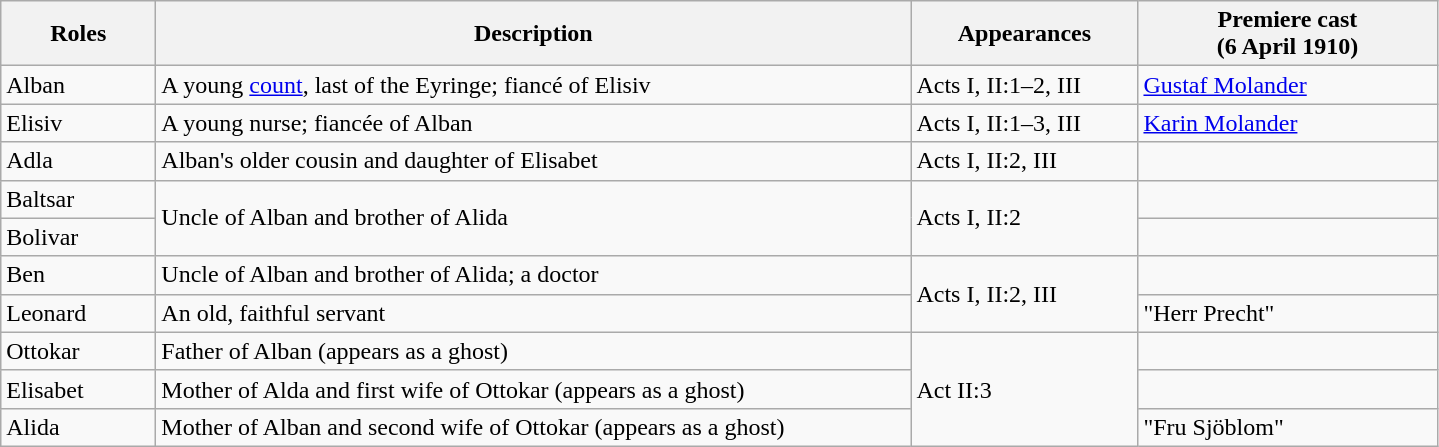<table class="wikitable"; font-size: 95%">
<tr>
<th style="width:6em"; scope=col>Roles</th>
<th style="width:31em"; scope=col>Description</th>
<th style="width:9em"; scope=col>Appearances</th>
<th style="width:12em"; scope=col>Premiere cast<br>(6 April 1910)</th>
</tr>
<tr>
<td>Alban</td>
<td>A young <a href='#'>count</a>, last of the Eyringe; fiancé of Elisiv</td>
<td>Acts I, II:1–2, III</td>
<td><a href='#'>Gustaf Molander</a></td>
</tr>
<tr>
<td>Elisiv</td>
<td>A young nurse; fiancée of Alban</td>
<td>Acts I, II:1–3, III</td>
<td><a href='#'>Karin Molander</a></td>
</tr>
<tr>
<td>Adla</td>
<td>Alban's older cousin and daughter of Elisabet</td>
<td>Acts I, II:2, III</td>
<td></td>
</tr>
<tr>
<td>Baltsar</td>
<td rowspan=2>Uncle of Alban and brother of Alida</td>
<td rowspan=2>Acts I, II:2</td>
<td></td>
</tr>
<tr>
<td>Bolivar</td>
<td></td>
</tr>
<tr>
<td>Ben</td>
<td>Uncle of Alban and brother of Alida; a doctor</td>
<td rowspan=2>Acts I, II:2, III</td>
<td></td>
</tr>
<tr>
<td>Leonard</td>
<td>An old, faithful servant</td>
<td>"Herr Precht"</td>
</tr>
<tr>
<td>Ottokar</td>
<td>Father of Alban (appears as a ghost)</td>
<td rowspan=3>Act II:3</td>
<td></td>
</tr>
<tr>
<td>Elisabet</td>
<td>Mother of Alda and first wife of Ottokar (appears as a ghost)</td>
<td></td>
</tr>
<tr>
<td>Alida</td>
<td>Mother of Alban and second wife of Ottokar (appears as a ghost)</td>
<td>"Fru Sjöblom"</td>
</tr>
</table>
